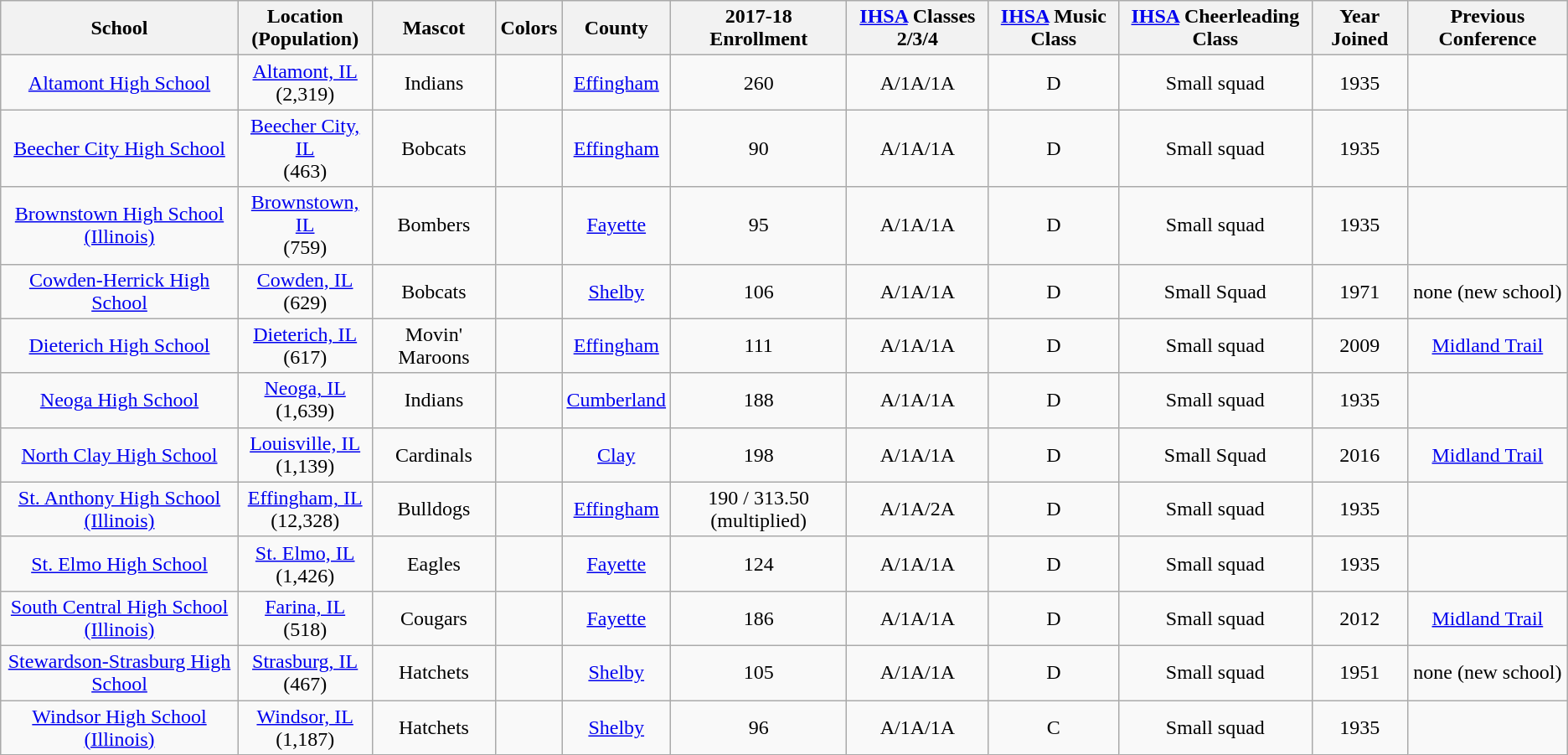<table class="wikitable" style="text-align:center;">
<tr>
<th>School</th>
<th>Location<br>(Population)</th>
<th>Mascot</th>
<th>Colors</th>
<th>County</th>
<th>2017-18 Enrollment</th>
<th><a href='#'>IHSA</a> Classes 2/3/4</th>
<th><a href='#'>IHSA</a> Music Class</th>
<th><a href='#'>IHSA</a> Cheerleading Class</th>
<th>Year Joined</th>
<th>Previous Conference</th>
</tr>
<tr>
<td><a href='#'>Altamont High School</a></td>
<td><a href='#'>Altamont, IL</a><br>(2,319)</td>
<td>Indians</td>
<td> </td>
<td><a href='#'>Effingham</a></td>
<td>260</td>
<td>A/1A/1A</td>
<td>D</td>
<td>Small squad</td>
<td>1935</td>
<td></td>
</tr>
<tr>
<td><a href='#'>Beecher City High School</a></td>
<td><a href='#'>Beecher City, IL</a><br>(463)</td>
<td>Bobcats</td>
<td> </td>
<td><a href='#'>Effingham</a></td>
<td>90</td>
<td>A/1A/1A</td>
<td>D</td>
<td>Small squad</td>
<td>1935</td>
<td></td>
</tr>
<tr>
<td><a href='#'>Brownstown High School (Illinois)</a></td>
<td><a href='#'>Brownstown, IL</a><br>(759)</td>
<td>Bombers</td>
<td> </td>
<td><a href='#'>Fayette</a></td>
<td>95</td>
<td>A/1A/1A</td>
<td>D</td>
<td>Small squad</td>
<td>1935</td>
<td></td>
</tr>
<tr>
<td><a href='#'>Cowden-Herrick High School</a></td>
<td><a href='#'>Cowden, IL</a><br>(629)</td>
<td>Bobcats</td>
<td> </td>
<td><a href='#'>Shelby</a></td>
<td>106</td>
<td>A/1A/1A</td>
<td>D</td>
<td>Small Squad</td>
<td>1971</td>
<td>none (new school)</td>
</tr>
<tr>
<td><a href='#'>Dieterich High School</a></td>
<td><a href='#'>Dieterich, IL</a><br>(617)</td>
<td>Movin' Maroons</td>
<td> </td>
<td><a href='#'>Effingham</a></td>
<td>111</td>
<td>A/1A/1A</td>
<td>D</td>
<td>Small squad</td>
<td>2009</td>
<td><a href='#'>Midland Trail</a></td>
</tr>
<tr>
<td><a href='#'>Neoga High School</a></td>
<td><a href='#'>Neoga, IL</a><br>(1,639)</td>
<td>Indians</td>
<td> </td>
<td><a href='#'>Cumberland</a></td>
<td>188</td>
<td>A/1A/1A</td>
<td>D</td>
<td>Small squad</td>
<td>1935</td>
<td></td>
</tr>
<tr>
<td><a href='#'>North Clay High School</a></td>
<td><a href='#'>Louisville, IL</a><br>(1,139)</td>
<td>Cardinals</td>
<td>  </td>
<td><a href='#'>Clay</a></td>
<td>198</td>
<td>A/1A/1A</td>
<td>D</td>
<td>Small Squad</td>
<td>2016</td>
<td><a href='#'>Midland Trail</a></td>
</tr>
<tr>
<td><a href='#'>St. Anthony High School (Illinois)</a></td>
<td><a href='#'>Effingham, IL</a><br>(12,328)</td>
<td>Bulldogs</td>
<td>  </td>
<td><a href='#'>Effingham</a></td>
<td>190 / 313.50 (multiplied)</td>
<td>A/1A/2A</td>
<td>D</td>
<td>Small squad</td>
<td>1935</td>
<td></td>
</tr>
<tr>
<td><a href='#'>St. Elmo High School</a></td>
<td><a href='#'>St. Elmo, IL</a><br>(1,426)</td>
<td>Eagles</td>
<td>  </td>
<td><a href='#'>Fayette</a></td>
<td>124</td>
<td>A/1A/1A</td>
<td>D</td>
<td>Small squad</td>
<td>1935</td>
<td></td>
</tr>
<tr>
<td><a href='#'>South Central High School (Illinois)</a></td>
<td><a href='#'>Farina, IL</a><br>(518)</td>
<td>Cougars</td>
<td> </td>
<td><a href='#'>Fayette</a></td>
<td>186</td>
<td>A/1A/1A</td>
<td>D</td>
<td>Small squad</td>
<td>2012</td>
<td><a href='#'>Midland Trail</a></td>
</tr>
<tr>
<td><a href='#'>Stewardson-Strasburg High School</a></td>
<td><a href='#'>Strasburg, IL</a><br>(467)</td>
<td>Hatchets</td>
<td> </td>
<td><a href='#'>Shelby</a></td>
<td>105</td>
<td>A/1A/1A</td>
<td>D</td>
<td>Small squad</td>
<td>1951</td>
<td>none (new school)</td>
</tr>
<tr>
<td><a href='#'>Windsor High School (Illinois)</a></td>
<td><a href='#'>Windsor, IL</a><br>(1,187)</td>
<td>Hatchets</td>
<td> </td>
<td><a href='#'>Shelby</a></td>
<td>96</td>
<td>A/1A/1A</td>
<td>C</td>
<td>Small squad</td>
<td>1935</td>
<td></td>
</tr>
</table>
